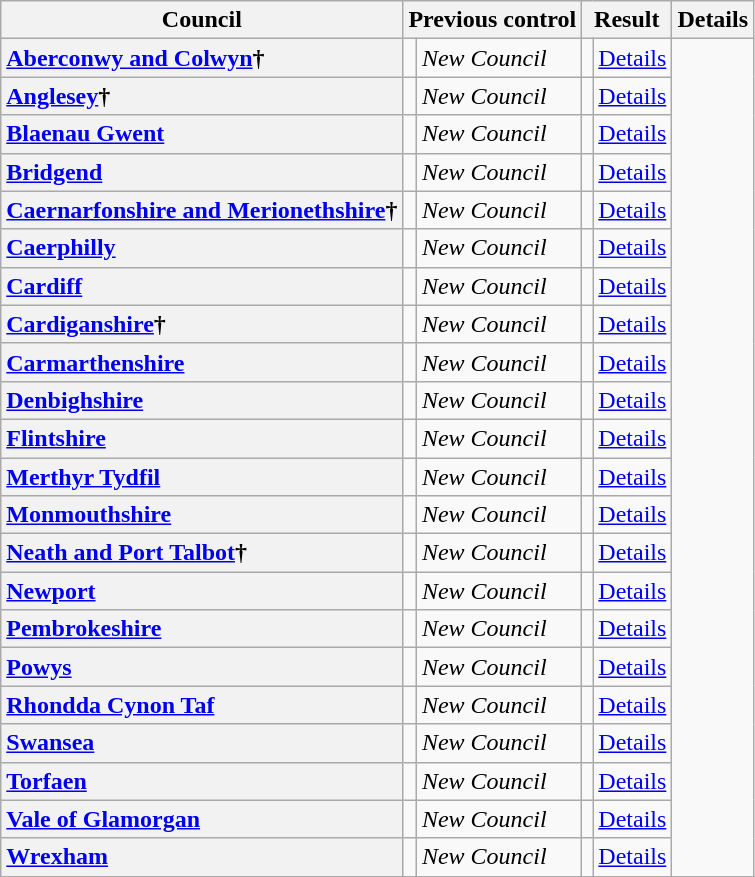<table class="wikitable sortable" border="1">
<tr>
<th scope="col">Council</th>
<th colspan=2>Previous control</th>
<th colspan=2>Result</th>
<th class="unsortable" scope="col">Details</th>
</tr>
<tr>
<th scope="row" style="text-align: left;"><a href='#'>Aberconwy and Colwyn</a>†</th>
<td></td>
<td><em>New Council</em></td>
<td></td>
<td><a href='#'>Details</a></td>
</tr>
<tr>
<th scope="row" style="text-align: left;"><a href='#'>Anglesey</a>†</th>
<td></td>
<td><em>New Council</em></td>
<td></td>
<td><a href='#'>Details</a></td>
</tr>
<tr>
<th scope="row" style="text-align: left;"><a href='#'>Blaenau Gwent</a></th>
<td></td>
<td><em>New Council</em></td>
<td></td>
<td><a href='#'>Details</a></td>
</tr>
<tr>
<th scope="row" style="text-align: left;"><a href='#'>Bridgend</a></th>
<td></td>
<td><em>New Council</em></td>
<td></td>
<td><a href='#'>Details</a></td>
</tr>
<tr>
<th scope="row" style="text-align: left;"><a href='#'>Caernarfonshire and Merionethshire</a>†</th>
<td></td>
<td><em>New Council</em></td>
<td></td>
<td><a href='#'>Details</a></td>
</tr>
<tr>
<th scope="row" style="text-align: left;"><a href='#'>Caerphilly</a></th>
<td></td>
<td><em>New Council</em></td>
<td></td>
<td><a href='#'>Details</a></td>
</tr>
<tr>
<th scope="row" style="text-align: left;"><a href='#'>Cardiff</a></th>
<td></td>
<td><em>New Council</em></td>
<td></td>
<td><a href='#'>Details</a></td>
</tr>
<tr>
<th scope="row" style="text-align: left;"><a href='#'>Cardiganshire</a>†</th>
<td></td>
<td><em>New Council</em></td>
<td></td>
<td><a href='#'>Details</a></td>
</tr>
<tr>
<th scope="row" style="text-align: left;"><a href='#'>Carmarthenshire</a></th>
<td></td>
<td><em>New Council</em></td>
<td></td>
<td><a href='#'>Details</a></td>
</tr>
<tr>
<th scope="row" style="text-align: left;"><a href='#'>Denbighshire</a></th>
<td></td>
<td><em>New Council</em></td>
<td></td>
<td><a href='#'>Details</a></td>
</tr>
<tr>
<th scope="row" style="text-align: left;"><a href='#'>Flintshire</a></th>
<td></td>
<td><em>New Council</em></td>
<td></td>
<td><a href='#'>Details</a></td>
</tr>
<tr>
<th scope="row" style="text-align: left;"><a href='#'>Merthyr Tydfil</a></th>
<td></td>
<td><em>New Council</em></td>
<td></td>
<td><a href='#'>Details</a></td>
</tr>
<tr>
<th scope="row" style="text-align: left;"><a href='#'>Monmouthshire</a></th>
<td></td>
<td><em>New Council</em></td>
<td></td>
<td><a href='#'>Details</a></td>
</tr>
<tr>
<th scope="row" style="text-align: left;"><a href='#'>Neath and Port Talbot</a>†</th>
<td></td>
<td><em>New Council</em></td>
<td></td>
<td><a href='#'>Details</a></td>
</tr>
<tr>
<th scope="row" style="text-align: left;"><a href='#'>Newport</a></th>
<td></td>
<td><em>New Council</em></td>
<td></td>
<td><a href='#'>Details</a></td>
</tr>
<tr>
<th scope="row" style="text-align: left;"><a href='#'>Pembrokeshire</a></th>
<td></td>
<td><em>New Council</em></td>
<td></td>
<td><a href='#'>Details</a></td>
</tr>
<tr>
<th scope="row" style="text-align: left;"><a href='#'>Powys</a></th>
<td></td>
<td><em>New Council</em></td>
<td></td>
<td><a href='#'>Details</a></td>
</tr>
<tr>
<th scope="row" style="text-align: left;"><a href='#'>Rhondda Cynon Taf</a></th>
<td></td>
<td><em>New Council</em></td>
<td></td>
<td><a href='#'>Details</a></td>
</tr>
<tr>
<th scope="row" style="text-align: left;"><a href='#'>Swansea</a></th>
<td></td>
<td><em>New Council</em></td>
<td></td>
<td><a href='#'>Details</a></td>
</tr>
<tr>
<th scope="row" style="text-align: left;"><a href='#'>Torfaen</a></th>
<td></td>
<td><em>New Council</em></td>
<td></td>
<td><a href='#'>Details</a></td>
</tr>
<tr>
<th scope="row" style="text-align: left;"><a href='#'>Vale of Glamorgan</a></th>
<td></td>
<td><em>New Council</em></td>
<td></td>
<td><a href='#'>Details</a></td>
</tr>
<tr>
<th scope="row" style="text-align: left;"><a href='#'>Wrexham</a></th>
<td></td>
<td><em>New Council</em></td>
<td></td>
<td><a href='#'>Details</a></td>
</tr>
</table>
